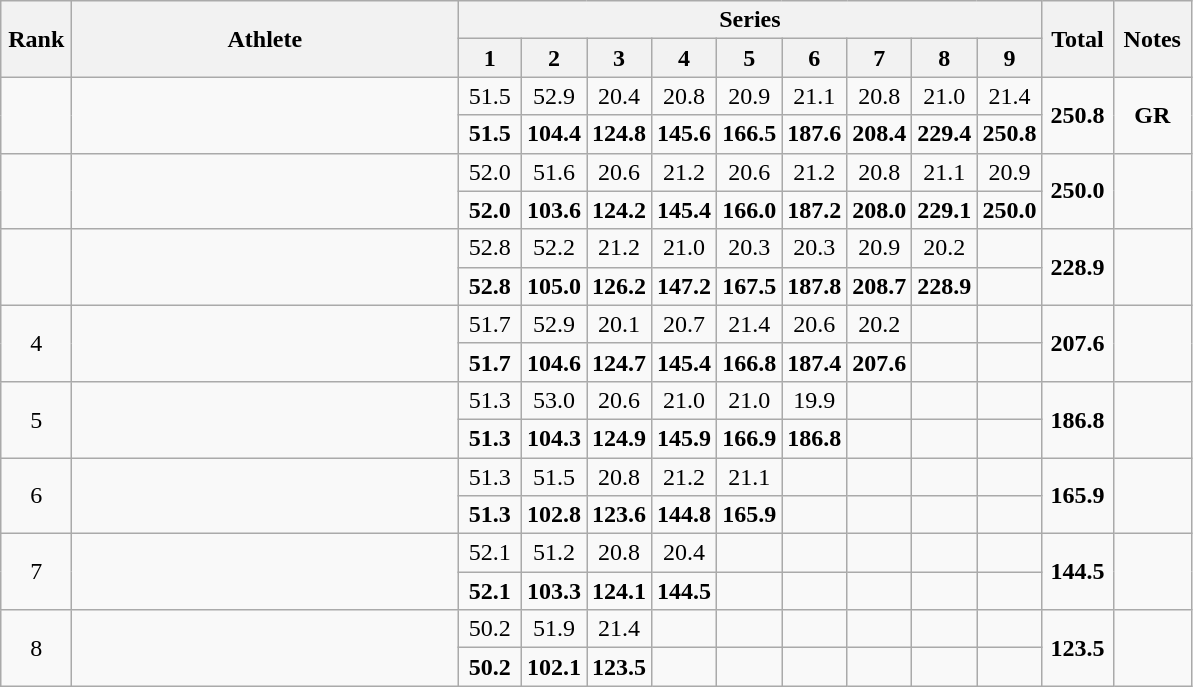<table class="wikitable" style="text-align:center">
<tr>
<th rowspan=2 width=40>Rank</th>
<th rowspan=2 width=250>Athlete</th>
<th colspan=9>Series</th>
<th rowspan=2 width=40>Total</th>
<th rowspan=2 width=45>Notes</th>
</tr>
<tr>
<th width=35>1</th>
<th width=35>2</th>
<th width=35>3</th>
<th width=35>4</th>
<th width=35>5</th>
<th width=35>6</th>
<th width=35>7</th>
<th width=35>8</th>
<th width=35>9</th>
</tr>
<tr>
<td rowspan=2></td>
<td rowspan=2 align=left></td>
<td>51.5</td>
<td>52.9</td>
<td>20.4</td>
<td>20.8</td>
<td>20.9</td>
<td>21.1</td>
<td>20.8</td>
<td>21.0</td>
<td>21.4</td>
<td rowspan=2><strong>250.8</strong></td>
<td rowspan=2><strong>GR</strong></td>
</tr>
<tr>
<td><strong>51.5</strong></td>
<td><strong>104.4</strong></td>
<td><strong>124.8</strong></td>
<td><strong>145.6</strong></td>
<td><strong>166.5</strong></td>
<td><strong>187.6</strong></td>
<td><strong>208.4</strong></td>
<td><strong>229.4</strong></td>
<td><strong>250.8</strong></td>
</tr>
<tr>
<td rowspan=2></td>
<td rowspan=2 align=left></td>
<td>52.0</td>
<td>51.6</td>
<td>20.6</td>
<td>21.2</td>
<td>20.6</td>
<td>21.2</td>
<td>20.8</td>
<td>21.1</td>
<td>20.9</td>
<td rowspan=2><strong>250.0</strong></td>
<td rowspan=2></td>
</tr>
<tr>
<td><strong>52.0</strong></td>
<td><strong>103.6</strong></td>
<td><strong>124.2</strong></td>
<td><strong>145.4</strong></td>
<td><strong>166.0</strong></td>
<td><strong>187.2</strong></td>
<td><strong>208.0</strong></td>
<td><strong>229.1</strong></td>
<td><strong>250.0</strong></td>
</tr>
<tr>
<td rowspan=2></td>
<td rowspan=2 align=left></td>
<td>52.8</td>
<td>52.2</td>
<td>21.2</td>
<td>21.0</td>
<td>20.3</td>
<td>20.3</td>
<td>20.9</td>
<td>20.2</td>
<td></td>
<td rowspan=2><strong>228.9</strong></td>
<td rowspan=2></td>
</tr>
<tr>
<td><strong>52.8</strong></td>
<td><strong>105.0</strong></td>
<td><strong>126.2</strong></td>
<td><strong>147.2</strong></td>
<td><strong>167.5</strong></td>
<td><strong>187.8</strong></td>
<td><strong>208.7</strong></td>
<td><strong>228.9</strong></td>
<td></td>
</tr>
<tr>
<td rowspan=2>4</td>
<td rowspan=2 align=left></td>
<td>51.7</td>
<td>52.9</td>
<td>20.1</td>
<td>20.7</td>
<td>21.4</td>
<td>20.6</td>
<td>20.2</td>
<td></td>
<td></td>
<td rowspan=2><strong>207.6</strong></td>
<td rowspan=2></td>
</tr>
<tr>
<td><strong>51.7</strong></td>
<td><strong>104.6</strong></td>
<td><strong>124.7</strong></td>
<td><strong>145.4</strong></td>
<td><strong>166.8</strong></td>
<td><strong>187.4</strong></td>
<td><strong>207.6</strong></td>
<td></td>
<td></td>
</tr>
<tr>
<td rowspan=2>5</td>
<td rowspan=2 align=left></td>
<td>51.3</td>
<td>53.0</td>
<td>20.6</td>
<td>21.0</td>
<td>21.0</td>
<td>19.9</td>
<td></td>
<td></td>
<td></td>
<td rowspan=2><strong>186.8</strong></td>
<td rowspan=2></td>
</tr>
<tr>
<td><strong>51.3</strong></td>
<td><strong>104.3</strong></td>
<td><strong>124.9</strong></td>
<td><strong>145.9</strong></td>
<td><strong>166.9</strong></td>
<td><strong>186.8</strong></td>
<td></td>
<td></td>
<td></td>
</tr>
<tr>
<td rowspan=2>6</td>
<td rowspan=2 align=left></td>
<td>51.3</td>
<td>51.5</td>
<td>20.8</td>
<td>21.2</td>
<td>21.1</td>
<td></td>
<td></td>
<td></td>
<td></td>
<td rowspan=2><strong>165.9</strong></td>
<td rowspan=2></td>
</tr>
<tr>
<td><strong>51.3</strong></td>
<td><strong>102.8</strong></td>
<td><strong>123.6</strong></td>
<td><strong>144.8</strong></td>
<td><strong>165.9</strong></td>
<td></td>
<td></td>
<td></td>
<td></td>
</tr>
<tr>
<td rowspan=2>7</td>
<td rowspan=2 align=left></td>
<td>52.1</td>
<td>51.2</td>
<td>20.8</td>
<td>20.4</td>
<td></td>
<td></td>
<td></td>
<td></td>
<td></td>
<td rowspan=2><strong>144.5</strong></td>
<td rowspan=2></td>
</tr>
<tr>
<td><strong>52.1</strong></td>
<td><strong>103.3</strong></td>
<td><strong>124.1</strong></td>
<td><strong>144.5</strong></td>
<td></td>
<td></td>
<td></td>
<td></td>
<td></td>
</tr>
<tr>
<td rowspan=2>8</td>
<td rowspan=2 align=left></td>
<td>50.2</td>
<td>51.9</td>
<td>21.4</td>
<td></td>
<td></td>
<td></td>
<td></td>
<td></td>
<td></td>
<td rowspan=2><strong>123.5</strong></td>
<td rowspan=2></td>
</tr>
<tr>
<td><strong>50.2</strong></td>
<td><strong>102.1</strong></td>
<td><strong>123.5</strong></td>
<td></td>
<td></td>
<td></td>
<td></td>
<td></td>
<td></td>
</tr>
</table>
